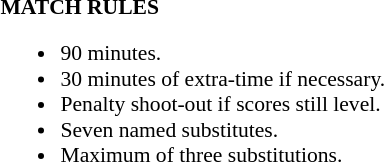<table width=100% style="font-size: 90%">
<tr>
<td width=50% valign=top><br><strong>MATCH RULES</strong><ul><li>90 minutes.</li><li>30 minutes of extra-time if necessary.</li><li>Penalty shoot-out if scores still level.</li><li>Seven named substitutes.</li><li>Maximum of three substitutions.</li></ul></td>
</tr>
</table>
